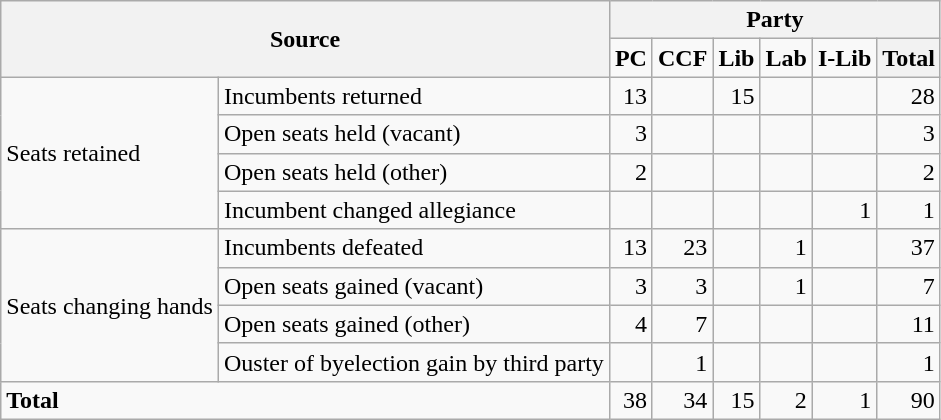<table class="wikitable" style="text-align:right;">
<tr>
<th colspan="2" rowspan="2">Source</th>
<th colspan="6">Party</th>
</tr>
<tr>
<td><strong>PC</strong></td>
<td><strong>CCF</strong></td>
<td><strong>Lib</strong></td>
<td><strong>Lab</strong></td>
<td><strong>I-Lib</strong></td>
<th>Total</th>
</tr>
<tr>
<td rowspan="4" style="text-align:left;">Seats retained</td>
<td style="text-align:left;">Incumbents returned</td>
<td>13</td>
<td></td>
<td>15</td>
<td></td>
<td></td>
<td>28</td>
</tr>
<tr>
<td style="text-align:left;">Open seats held (vacant)</td>
<td>3</td>
<td></td>
<td></td>
<td></td>
<td></td>
<td>3</td>
</tr>
<tr>
<td style="text-align:left;">Open seats held (other)</td>
<td>2</td>
<td></td>
<td></td>
<td></td>
<td></td>
<td>2</td>
</tr>
<tr>
<td style="text-align:left;">Incumbent changed allegiance</td>
<td></td>
<td></td>
<td></td>
<td></td>
<td>1</td>
<td>1</td>
</tr>
<tr>
<td rowspan="4" style="text-align:left;">Seats changing hands</td>
<td style="text-align:left;">Incumbents defeated</td>
<td>13</td>
<td>23</td>
<td></td>
<td>1</td>
<td></td>
<td>37</td>
</tr>
<tr>
<td style="text-align:left;">Open seats gained (vacant)</td>
<td>3</td>
<td>3</td>
<td></td>
<td>1</td>
<td></td>
<td>7</td>
</tr>
<tr>
<td style="text-align:left;">Open seats gained (other)</td>
<td>4</td>
<td>7</td>
<td></td>
<td></td>
<td></td>
<td>11</td>
</tr>
<tr>
<td style="text-align:left;">Ouster of byelection gain by third party</td>
<td></td>
<td>1</td>
<td></td>
<td></td>
<td></td>
<td>1</td>
</tr>
<tr>
<td colspan="2" style="text-align:left;"><strong>Total</strong></td>
<td>38</td>
<td>34</td>
<td>15</td>
<td>2</td>
<td>1</td>
<td>90</td>
</tr>
</table>
